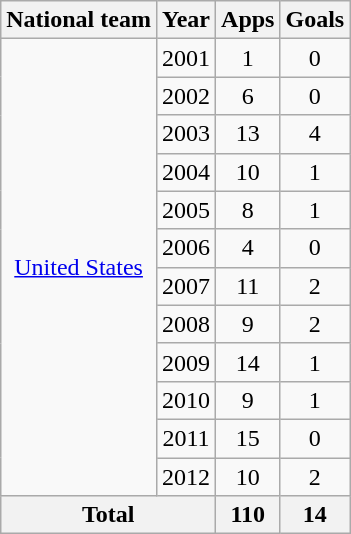<table class="wikitable" style="text-align: center;">
<tr>
<th>National team</th>
<th>Year</th>
<th>Apps</th>
<th>Goals</th>
</tr>
<tr>
<td rowspan="12"><a href='#'>United States</a></td>
<td>2001</td>
<td>1</td>
<td>0</td>
</tr>
<tr>
<td>2002</td>
<td>6</td>
<td>0</td>
</tr>
<tr>
<td>2003</td>
<td>13</td>
<td>4</td>
</tr>
<tr>
<td>2004</td>
<td>10</td>
<td>1</td>
</tr>
<tr>
<td>2005</td>
<td>8</td>
<td>1</td>
</tr>
<tr>
<td>2006</td>
<td>4</td>
<td>0</td>
</tr>
<tr>
<td>2007</td>
<td>11</td>
<td>2</td>
</tr>
<tr>
<td>2008</td>
<td>9</td>
<td>2</td>
</tr>
<tr>
<td>2009</td>
<td>14</td>
<td>1</td>
</tr>
<tr>
<td>2010</td>
<td>9</td>
<td>1</td>
</tr>
<tr>
<td>2011</td>
<td>15</td>
<td>0</td>
</tr>
<tr>
<td>2012</td>
<td>10</td>
<td>2</td>
</tr>
<tr>
<th colspan="2">Total</th>
<th>110</th>
<th>14</th>
</tr>
</table>
